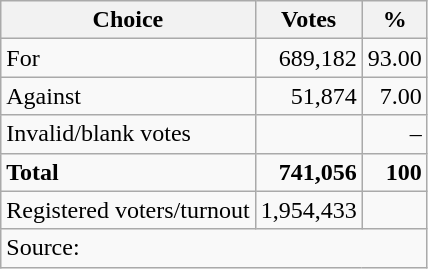<table class=wikitable style=text-align:right>
<tr>
<th>Choice</th>
<th>Votes</th>
<th>%</th>
</tr>
<tr>
<td align=left>For</td>
<td>689,182</td>
<td>93.00</td>
</tr>
<tr>
<td align=left>Against</td>
<td>51,874</td>
<td>7.00</td>
</tr>
<tr>
<td align=left>Invalid/blank votes</td>
<td></td>
<td>–</td>
</tr>
<tr>
<td align=left><strong>Total</strong></td>
<td><strong>741,056</strong></td>
<td><strong>100</strong></td>
</tr>
<tr>
<td align=left>Registered voters/turnout</td>
<td>1,954,433</td>
<td></td>
</tr>
<tr>
<td align=left colspan=3>Source: </td>
</tr>
</table>
